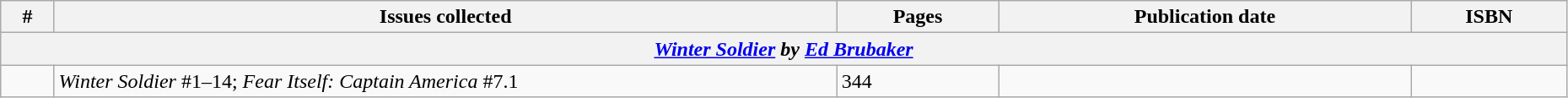<table class="wikitable sortable" width=98%>
<tr>
<th class="unsortable">#</th>
<th class="unsortable" width="50%">Issues collected</th>
<th>Pages</th>
<th>Publication date</th>
<th class="unsortable">ISBN</th>
</tr>
<tr>
<th colspan="5"><strong><em><a href='#'>Winter Soldier</a> by <a href='#'>Ed Brubaker</a></em></strong></th>
</tr>
<tr>
<td></td>
<td><em>Winter Soldier</em> #1–14; <em>Fear Itself: Captain America</em> #7.1</td>
<td>344</td>
<td></td>
<td></td>
</tr>
</table>
